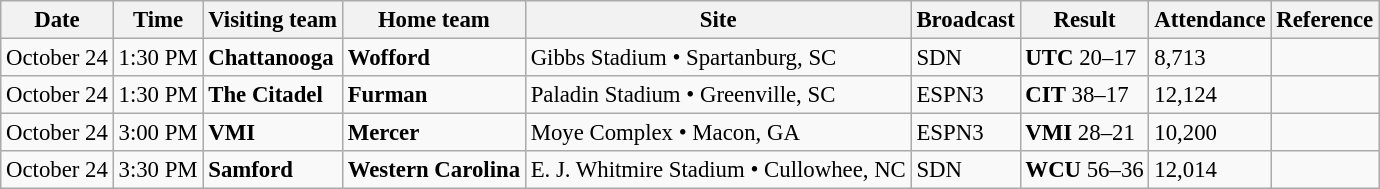<table class="wikitable" style="font-size:95%;">
<tr>
<th>Date</th>
<th>Time</th>
<th>Visiting team</th>
<th>Home team</th>
<th>Site</th>
<th>Broadcast</th>
<th>Result</th>
<th>Attendance</th>
<th class="unsortable">Reference</th>
</tr>
<tr bgcolor=>
<td>October 24</td>
<td>1:30 PM</td>
<td><strong>Chattanooga</strong></td>
<td><strong>Wofford</strong></td>
<td>Gibbs Stadium • Spartanburg, SC</td>
<td>SDN</td>
<td><strong>UTC</strong> 20–17</td>
<td>8,713</td>
<td></td>
</tr>
<tr bgcolor=>
<td>October 24</td>
<td>1:30 PM</td>
<td><strong>The Citadel</strong></td>
<td><strong>Furman</strong></td>
<td>Paladin Stadium • Greenville, SC</td>
<td>ESPN3</td>
<td><strong>CIT</strong> 38–17</td>
<td>12,124</td>
<td></td>
</tr>
<tr bgcolor=>
<td>October 24</td>
<td>3:00 PM</td>
<td><strong>VMI</strong></td>
<td><strong>Mercer</strong></td>
<td>Moye Complex • Macon, GA</td>
<td>ESPN3</td>
<td><strong>VMI</strong> 28–21</td>
<td>10,200</td>
<td></td>
</tr>
<tr bgcolor=>
<td>October 24</td>
<td>3:30 PM</td>
<td><strong>Samford</strong></td>
<td><strong>Western Carolina</strong></td>
<td>E. J. Whitmire Stadium • Cullowhee, NC</td>
<td>SDN</td>
<td><strong>WCU</strong> 56–36</td>
<td>12,014</td>
<td></td>
</tr>
</table>
